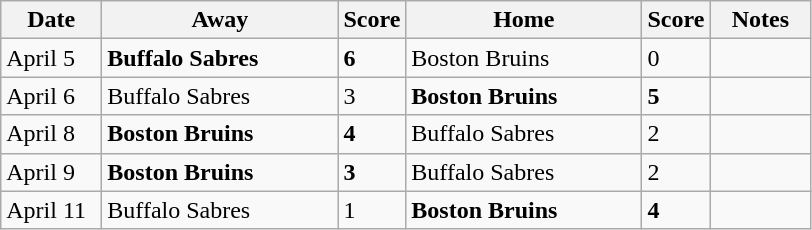<table class="wikitable">
<tr>
<th bgcolor="#DDDDFF" width="60">Date</th>
<th bgcolor="#DDDDFF" width="150">Away</th>
<th bgcolor="#DDDDFF" width="5">Score</th>
<th bgcolor="#DDDDFF" width="150">Home</th>
<th bgcolor="#DDDDFF" width="5">Score</th>
<th bgcolor="#DDDDFF" width="60">Notes</th>
</tr>
<tr>
<td>April 5</td>
<td><strong>Buffalo Sabres</strong></td>
<td><strong>6</strong></td>
<td>Boston Bruins</td>
<td>0</td>
<td></td>
</tr>
<tr>
<td>April 6</td>
<td>Buffalo Sabres</td>
<td>3</td>
<td><strong>Boston Bruins</strong></td>
<td><strong>5</strong></td>
<td></td>
</tr>
<tr>
<td>April 8</td>
<td><strong>Boston Bruins</strong></td>
<td><strong>4</strong></td>
<td>Buffalo Sabres</td>
<td>2</td>
<td></td>
</tr>
<tr>
<td>April 9</td>
<td><strong>Boston Bruins</strong></td>
<td><strong>3</strong></td>
<td>Buffalo Sabres</td>
<td>2</td>
<td></td>
</tr>
<tr>
<td>April 11</td>
<td>Buffalo Sabres</td>
<td>1</td>
<td><strong>Boston Bruins</strong></td>
<td><strong>4</strong></td>
<td></td>
</tr>
</table>
